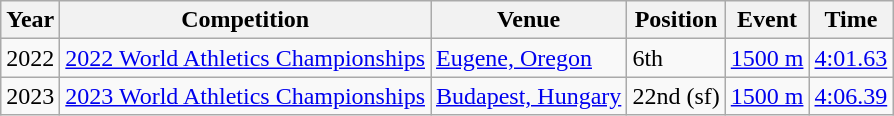<table class="wikitable">
<tr>
<th>Year</th>
<th>Competition</th>
<th>Venue</th>
<th>Position</th>
<th>Event</th>
<th>Time</th>
</tr>
<tr>
<td>2022</td>
<td><a href='#'>2022 World Athletics Championships</a></td>
<td><a href='#'>Eugene, Oregon</a></td>
<td>6th</td>
<td><a href='#'>1500 m</a></td>
<td><a href='#'>4:01.63</a></td>
</tr>
<tr>
<td>2023</td>
<td><a href='#'>2023 World Athletics Championships</a></td>
<td><a href='#'>Budapest, Hungary</a></td>
<td>22nd (sf)</td>
<td><a href='#'>1500 m</a></td>
<td><a href='#'>4:06.39</a></td>
</tr>
</table>
